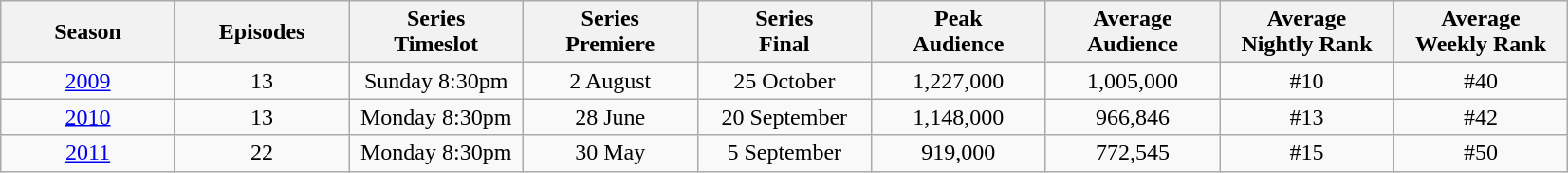<table class="wikitable">
<tr align="center">
<th width="115">Season</th>
<th width="115">Episodes</th>
<th width="115">Series <br> Timeslot</th>
<th width="115">Series <br> Premiere</th>
<th width="115">Series <br> Final</th>
<th width="115">Peak <br> Audience</th>
<th width="115">Average <br> Audience</th>
<th width="115">Average <br> Nightly Rank</th>
<th width="115">Average <br> Weekly Rank</th>
</tr>
<tr align="center">
<td><a href='#'>2009</a></td>
<td>13</td>
<td>Sunday 8:30pm</td>
<td>2 August</td>
<td>25 October</td>
<td>1,227,000</td>
<td>1,005,000</td>
<td>#10</td>
<td>#40</td>
</tr>
<tr align="center">
<td><a href='#'>2010</a></td>
<td>13</td>
<td>Monday 8:30pm</td>
<td>28 June</td>
<td>20 September</td>
<td>1,148,000</td>
<td>966,846</td>
<td>#13</td>
<td>#42</td>
</tr>
<tr align="center">
<td><a href='#'>2011</a></td>
<td>22</td>
<td>Monday 8:30pm</td>
<td>30 May</td>
<td>5 September</td>
<td>919,000</td>
<td>772,545</td>
<td>#15</td>
<td>#50</td>
</tr>
</table>
